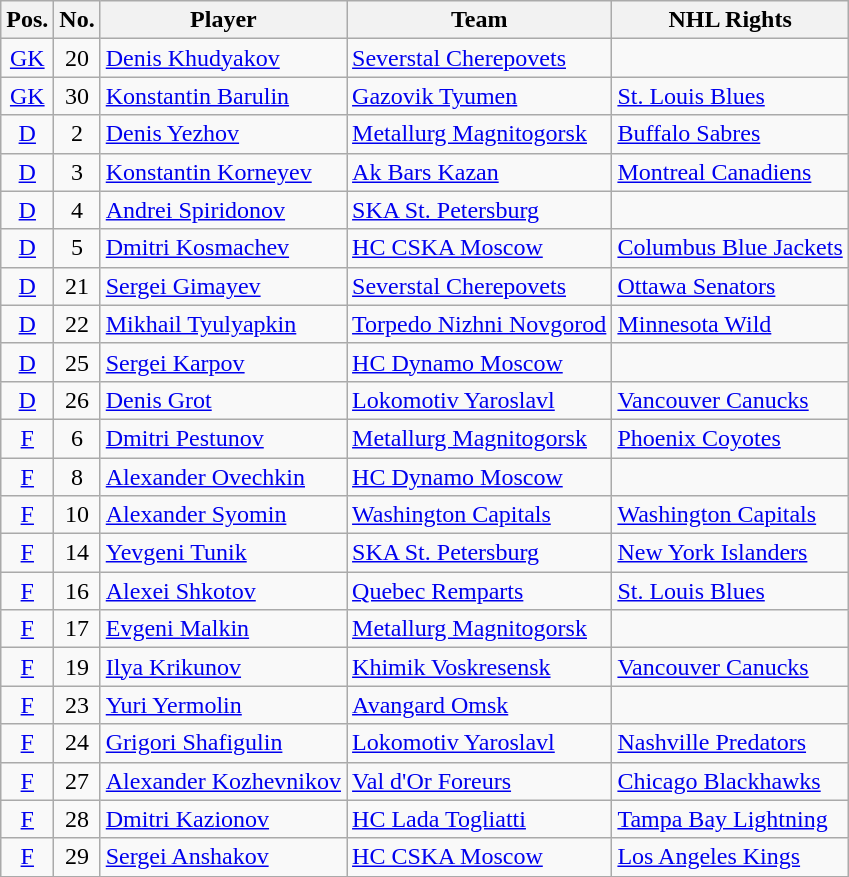<table class="wikitable sortable">
<tr>
<th>Pos.</th>
<th>No.</th>
<th>Player</th>
<th>Team</th>
<th>NHL Rights</th>
</tr>
<tr>
<td style="text-align:center;"><a href='#'>GK</a></td>
<td style="text-align:center;">20</td>
<td><a href='#'>Denis Khudyakov</a></td>
<td> <a href='#'>Severstal Cherepovets</a></td>
<td></td>
</tr>
<tr>
<td style="text-align:center;"><a href='#'>GK</a></td>
<td style="text-align:center;">30</td>
<td><a href='#'>Konstantin Barulin</a></td>
<td> <a href='#'>Gazovik Tyumen</a></td>
<td><a href='#'>St. Louis Blues</a></td>
</tr>
<tr>
<td style="text-align:center;"><a href='#'>D</a></td>
<td style="text-align:center;">2</td>
<td><a href='#'>Denis Yezhov</a></td>
<td> <a href='#'>Metallurg Magnitogorsk</a></td>
<td><a href='#'>Buffalo Sabres</a></td>
</tr>
<tr>
<td style="text-align:center;"><a href='#'>D</a></td>
<td style="text-align:center;">3</td>
<td><a href='#'>Konstantin Korneyev</a></td>
<td> <a href='#'>Ak Bars Kazan</a></td>
<td><a href='#'>Montreal Canadiens</a></td>
</tr>
<tr>
<td style="text-align:center;"><a href='#'>D</a></td>
<td style="text-align:center;">4</td>
<td><a href='#'>Andrei Spiridonov</a></td>
<td> <a href='#'>SKA St. Petersburg</a></td>
<td></td>
</tr>
<tr>
<td style="text-align:center;"><a href='#'>D</a></td>
<td style="text-align:center;">5</td>
<td><a href='#'>Dmitri Kosmachev</a></td>
<td> <a href='#'>HC CSKA Moscow</a></td>
<td><a href='#'>Columbus Blue Jackets</a></td>
</tr>
<tr>
<td style="text-align:center;"><a href='#'>D</a></td>
<td style="text-align:center;">21</td>
<td><a href='#'>Sergei Gimayev</a></td>
<td> <a href='#'>Severstal Cherepovets</a></td>
<td><a href='#'>Ottawa Senators</a></td>
</tr>
<tr>
<td style="text-align:center;"><a href='#'>D</a></td>
<td style="text-align:center;">22</td>
<td><a href='#'>Mikhail Tyulyapkin</a></td>
<td> <a href='#'>Torpedo Nizhni Novgorod</a></td>
<td><a href='#'>Minnesota Wild</a></td>
</tr>
<tr>
<td style="text-align:center;"><a href='#'>D</a></td>
<td style="text-align:center;">25</td>
<td><a href='#'>Sergei Karpov</a></td>
<td> <a href='#'>HC Dynamo Moscow</a></td>
<td></td>
</tr>
<tr>
<td style="text-align:center;"><a href='#'>D</a></td>
<td style="text-align:center;">26</td>
<td><a href='#'>Denis Grot</a></td>
<td> <a href='#'>Lokomotiv Yaroslavl</a></td>
<td><a href='#'>Vancouver Canucks</a></td>
</tr>
<tr>
<td style="text-align:center;"><a href='#'>F</a></td>
<td style="text-align:center;">6</td>
<td><a href='#'>Dmitri Pestunov</a></td>
<td> <a href='#'>Metallurg Magnitogorsk</a></td>
<td><a href='#'>Phoenix Coyotes</a></td>
</tr>
<tr>
<td style="text-align:center;"><a href='#'>F</a></td>
<td style="text-align:center;">8</td>
<td><a href='#'>Alexander Ovechkin</a></td>
<td> <a href='#'>HC Dynamo Moscow</a></td>
<td></td>
</tr>
<tr>
<td style="text-align:center;"><a href='#'>F</a></td>
<td style="text-align:center;">10</td>
<td><a href='#'>Alexander Syomin</a></td>
<td> <a href='#'>Washington Capitals</a></td>
<td><a href='#'>Washington Capitals</a></td>
</tr>
<tr>
<td style="text-align:center;"><a href='#'>F</a></td>
<td style="text-align:center;">14</td>
<td><a href='#'>Yevgeni Tunik</a></td>
<td> <a href='#'>SKA St. Petersburg</a></td>
<td><a href='#'>New York Islanders</a></td>
</tr>
<tr>
<td style="text-align:center;"><a href='#'>F</a></td>
<td style="text-align:center;">16</td>
<td><a href='#'>Alexei Shkotov</a></td>
<td> <a href='#'>Quebec Remparts</a></td>
<td><a href='#'>St. Louis Blues</a></td>
</tr>
<tr>
<td style="text-align:center;"><a href='#'>F</a></td>
<td style="text-align:center;">17</td>
<td><a href='#'>Evgeni Malkin</a></td>
<td> <a href='#'>Metallurg Magnitogorsk</a></td>
<td></td>
</tr>
<tr>
<td style="text-align:center;"><a href='#'>F</a></td>
<td style="text-align:center;">19</td>
<td><a href='#'>Ilya Krikunov</a></td>
<td> <a href='#'>Khimik Voskresensk</a></td>
<td><a href='#'>Vancouver Canucks</a></td>
</tr>
<tr>
<td style="text-align:center;"><a href='#'>F</a></td>
<td style="text-align:center;">23</td>
<td><a href='#'>Yuri Yermolin</a></td>
<td> <a href='#'>Avangard Omsk</a></td>
<td></td>
</tr>
<tr>
<td style="text-align:center;"><a href='#'>F</a></td>
<td style="text-align:center;">24</td>
<td><a href='#'>Grigori Shafigulin</a></td>
<td> <a href='#'>Lokomotiv Yaroslavl</a></td>
<td><a href='#'>Nashville Predators</a></td>
</tr>
<tr>
<td style="text-align:center;"><a href='#'>F</a></td>
<td style="text-align:center;">27</td>
<td><a href='#'>Alexander Kozhevnikov</a></td>
<td> <a href='#'>Val d'Or Foreurs</a></td>
<td><a href='#'>Chicago Blackhawks</a></td>
</tr>
<tr>
<td style="text-align:center;"><a href='#'>F</a></td>
<td style="text-align:center;">28</td>
<td><a href='#'>Dmitri Kazionov</a></td>
<td> <a href='#'>HC Lada Togliatti</a></td>
<td><a href='#'>Tampa Bay Lightning</a></td>
</tr>
<tr>
<td style="text-align:center;"><a href='#'>F</a></td>
<td style="text-align:center;">29</td>
<td><a href='#'>Sergei Anshakov</a></td>
<td> <a href='#'>HC CSKA Moscow</a></td>
<td><a href='#'>Los Angeles Kings</a></td>
</tr>
<tr>
</tr>
</table>
